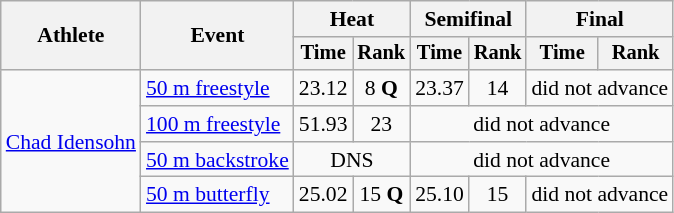<table class=wikitable style="font-size:90%">
<tr>
<th rowspan=2>Athlete</th>
<th rowspan=2>Event</th>
<th colspan="2">Heat</th>
<th colspan="2">Semifinal</th>
<th colspan="2">Final</th>
</tr>
<tr style="font-size:95%">
<th>Time</th>
<th>Rank</th>
<th>Time</th>
<th>Rank</th>
<th>Time</th>
<th>Rank</th>
</tr>
<tr align=center>
<td align=left rowspan=4><a href='#'>Chad Idensohn</a></td>
<td align=left><a href='#'>50 m freestyle</a></td>
<td>23.12</td>
<td>8 <strong>Q</strong></td>
<td>23.37</td>
<td>14</td>
<td colspan=2>did not advance</td>
</tr>
<tr align=center>
<td align=left><a href='#'>100 m freestyle</a></td>
<td>51.93</td>
<td>23</td>
<td colspan=4>did not advance</td>
</tr>
<tr align=center>
<td align=left><a href='#'>50 m backstroke</a></td>
<td colspan=2>DNS</td>
<td colspan=4>did not advance</td>
</tr>
<tr align=center>
<td align=left><a href='#'>50 m butterfly</a></td>
<td>25.02</td>
<td>15 <strong>Q</strong></td>
<td>25.10</td>
<td>15</td>
<td colspan=2>did not advance</td>
</tr>
</table>
